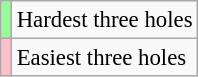<table class="wikitable" style="font-size:95%">
<tr>
<td style="background:palegreen"></td>
<td>Hardest three holes</td>
</tr>
<tr>
<td style="background:pink"></td>
<td>Easiest three holes</td>
</tr>
</table>
